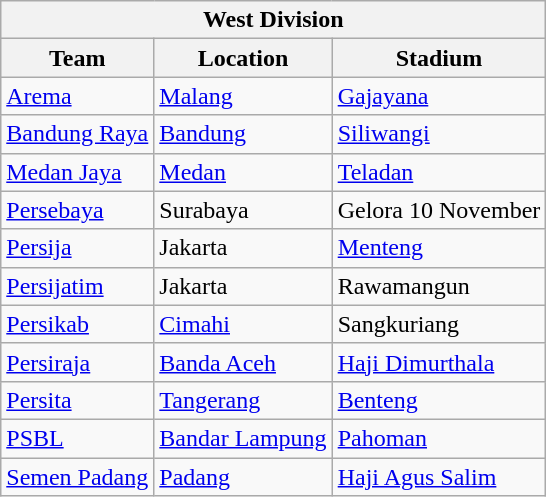<table class="wikitable" style="text-align: left;">
<tr>
<th colspan="3">West Division</th>
</tr>
<tr>
<th>Team</th>
<th>Location</th>
<th>Stadium</th>
</tr>
<tr>
<td><a href='#'>Arema</a></td>
<td><a href='#'>Malang</a></td>
<td><a href='#'>Gajayana</a></td>
</tr>
<tr>
<td><a href='#'>Bandung Raya</a></td>
<td><a href='#'>Bandung</a></td>
<td><a href='#'>Siliwangi</a></td>
</tr>
<tr>
<td><a href='#'>Medan Jaya</a></td>
<td><a href='#'>Medan</a></td>
<td><a href='#'>Teladan</a></td>
</tr>
<tr>
<td><a href='#'>Persebaya</a></td>
<td>Surabaya</td>
<td>Gelora 10 November</td>
</tr>
<tr>
<td><a href='#'>Persija</a></td>
<td>Jakarta </td>
<td><a href='#'>Menteng</a></td>
</tr>
<tr>
<td><a href='#'>Persijatim</a></td>
<td>Jakarta </td>
<td>Rawamangun</td>
</tr>
<tr>
<td><a href='#'>Persikab</a></td>
<td><a href='#'>Cimahi</a></td>
<td>Sangkuriang</td>
</tr>
<tr>
<td><a href='#'>Persiraja</a></td>
<td><a href='#'>Banda Aceh</a></td>
<td><a href='#'>Haji Dimurthala</a></td>
</tr>
<tr>
<td><a href='#'>Persita</a></td>
<td><a href='#'>Tangerang</a></td>
<td><a href='#'>Benteng</a></td>
</tr>
<tr>
<td><a href='#'>PSBL</a></td>
<td><a href='#'>Bandar Lampung</a></td>
<td><a href='#'>Pahoman</a></td>
</tr>
<tr>
<td><a href='#'>Semen Padang</a></td>
<td><a href='#'>Padang</a></td>
<td><a href='#'>Haji Agus Salim</a></td>
</tr>
</table>
